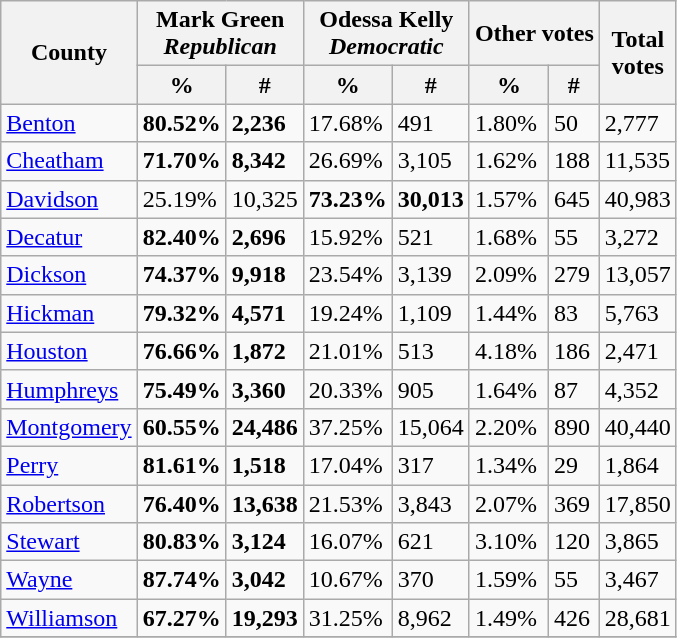<table class="wikitable sortable">
<tr>
<th rowspan="2" colspan="1" style="text-align:center">County</th>
<th colspan="2" style="text-align: center;" >Mark Green<br><em>Republican</em></th>
<th colspan="2" style="text-align: center;" >Odessa Kelly<br><em>Democratic</em></th>
<th colspan="2" style="text-align: center;">Other votes</th>
<th rowspan="2" colspan="1" style="text-align: center;">Total<br>votes</th>
</tr>
<tr>
<th colspan="1" style="text-align: center;" >%</th>
<th colspan="1" style="text-align: center;" >#</th>
<th colspan="1" style="text-align: center;" >%</th>
<th colspan="1" style="text-align: center;" >#</th>
<th colspan="1" style="text-align: center;">%</th>
<th colspan="1" style="text-align: center;">#</th>
</tr>
<tr>
<td><a href='#'>Benton</a></td>
<td><strong>80.52%</strong></td>
<td><strong>2,236</strong></td>
<td>17.68%</td>
<td>491</td>
<td>1.80%</td>
<td>50</td>
<td>2,777</td>
</tr>
<tr>
<td><a href='#'>Cheatham</a></td>
<td><strong>71.70%</strong></td>
<td><strong>8,342</strong></td>
<td>26.69%</td>
<td>3,105</td>
<td>1.62%</td>
<td>188</td>
<td>11,535</td>
</tr>
<tr>
<td><a href='#'>Davidson</a></td>
<td>25.19%</td>
<td>10,325</td>
<td><strong>73.23%</strong></td>
<td><strong>30,013</strong></td>
<td>1.57%</td>
<td>645</td>
<td>40,983</td>
</tr>
<tr>
<td><a href='#'>Decatur</a></td>
<td><strong>82.40%</strong></td>
<td><strong>2,696</strong></td>
<td>15.92%</td>
<td>521</td>
<td>1.68%</td>
<td>55</td>
<td>3,272</td>
</tr>
<tr>
<td><a href='#'>Dickson</a></td>
<td><strong>74.37%</strong></td>
<td><strong>9,918</strong></td>
<td>23.54%</td>
<td>3,139</td>
<td>2.09%</td>
<td>279</td>
<td>13,057</td>
</tr>
<tr>
<td><a href='#'>Hickman</a></td>
<td><strong>79.32%</strong></td>
<td><strong>4,571</strong></td>
<td>19.24%</td>
<td>1,109</td>
<td>1.44%</td>
<td>83</td>
<td>5,763</td>
</tr>
<tr>
<td><a href='#'>Houston</a></td>
<td><strong>76.66%</strong></td>
<td><strong>1,872</strong></td>
<td>21.01%</td>
<td>513</td>
<td>4.18%</td>
<td>186</td>
<td>2,471</td>
</tr>
<tr>
<td><a href='#'>Humphreys</a></td>
<td><strong>75.49%</strong></td>
<td><strong>3,360</strong></td>
<td>20.33%</td>
<td>905</td>
<td>1.64%</td>
<td>87</td>
<td>4,352</td>
</tr>
<tr>
<td><a href='#'>Montgomery</a></td>
<td><strong>60.55%</strong></td>
<td><strong>24,486</strong></td>
<td>37.25%</td>
<td>15,064</td>
<td>2.20%</td>
<td>890</td>
<td>40,440</td>
</tr>
<tr>
<td><a href='#'>Perry</a></td>
<td><strong>81.61%</strong></td>
<td><strong>1,518</strong></td>
<td>17.04%</td>
<td>317</td>
<td>1.34%</td>
<td>29</td>
<td>1,864</td>
</tr>
<tr>
<td><a href='#'>Robertson</a></td>
<td><strong>76.40%</strong></td>
<td><strong>13,638</strong></td>
<td>21.53%</td>
<td>3,843</td>
<td>2.07%</td>
<td>369</td>
<td>17,850</td>
</tr>
<tr>
<td><a href='#'>Stewart</a></td>
<td><strong>80.83%</strong></td>
<td><strong>3,124</strong></td>
<td>16.07%</td>
<td>621</td>
<td>3.10%</td>
<td>120</td>
<td>3,865</td>
</tr>
<tr>
<td><a href='#'>Wayne</a></td>
<td><strong>87.74%</strong></td>
<td><strong>3,042</strong></td>
<td>10.67%</td>
<td>370</td>
<td>1.59%</td>
<td>55</td>
<td>3,467</td>
</tr>
<tr>
<td><a href='#'>Williamson</a></td>
<td><strong>67.27%</strong></td>
<td><strong>19,293</strong></td>
<td>31.25%</td>
<td>8,962</td>
<td>1.49%</td>
<td>426</td>
<td>28,681</td>
</tr>
<tr>
</tr>
</table>
